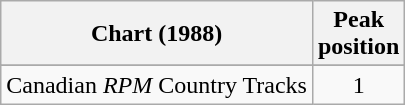<table class="wikitable sortable">
<tr>
<th align="left">Chart (1988)</th>
<th align="center">Peak<br>position</th>
</tr>
<tr>
</tr>
<tr>
<td align="left">Canadian <em>RPM</em> Country Tracks</td>
<td align="center">1</td>
</tr>
</table>
